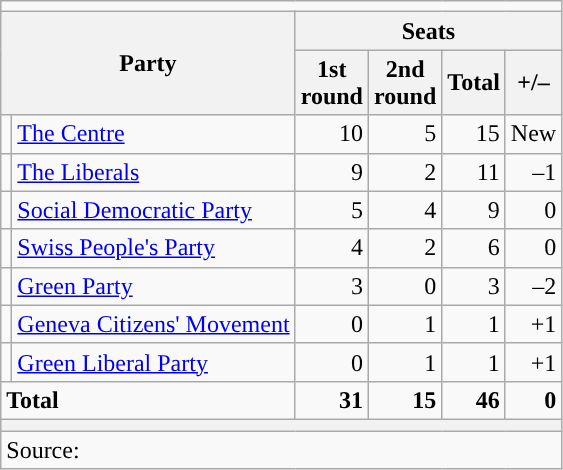<table class="wikitable sortable">
<tr>
<td colspan="6"></td>
</tr>
<tr>
<th colspan="2" rowspan="2">Party</th>
<th colspan="4">Seats</th>
</tr>
<tr>
<th>1st<br>round</th>
<th>2nd<br>round</th>
<th>Total</th>
<th>+/–</th>
</tr>
<tr>
<td style="background:"></td>
<td><a href='#'>The Centre</a></td>
<td align="right">10</td>
<td align="right">5</td>
<td align="right">15</td>
<td align="right">New</td>
</tr>
<tr>
<td style="background:"></td>
<td><a href='#'>The Liberals</a></td>
<td align="right">9</td>
<td align="right">2</td>
<td align="right">11</td>
<td align="right">–1</td>
</tr>
<tr>
<td style="background:"></td>
<td><a href='#'>Social Democratic Party</a></td>
<td align="right">5</td>
<td align="right">4</td>
<td align="right">9</td>
<td align="right">0</td>
</tr>
<tr>
<td style="background:"></td>
<td><a href='#'>Swiss People's Party</a></td>
<td align="right">4</td>
<td align="right">2</td>
<td align="right">6</td>
<td align="right">0</td>
</tr>
<tr>
<td style="background:"></td>
<td><a href='#'>Green Party</a></td>
<td align="right">3</td>
<td align="right">0</td>
<td align="right">3</td>
<td align="right">–2</td>
</tr>
<tr>
<td style="background:"></td>
<td><a href='#'>Geneva Citizens' Movement</a></td>
<td align="right">0</td>
<td align="right">1</td>
<td align="right">1</td>
<td align="right">+1</td>
</tr>
<tr>
<td style="background:"></td>
<td><a href='#'>Green Liberal Party</a></td>
<td align="right">0</td>
<td align="right">1</td>
<td align="right">1</td>
<td align="right">+1</td>
</tr>
<tr>
<td colspan="2"><strong>Total</strong></td>
<td align="right"><strong>31</strong></td>
<td align="right"><strong>15</strong></td>
<td align="right"><strong>46</strong></td>
<td align="right"><strong>0</strong></td>
</tr>
<tr>
<th colspan="6"></th>
</tr>
<tr>
<td colspan="6">Source: </td>
</tr>
</table>
